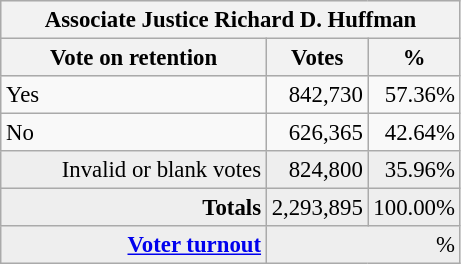<table class="wikitable" style="font-size: 95%;">
<tr style="background-color:#E9E9E9">
<th colspan=7>Associate Justice Richard D. Huffman</th>
</tr>
<tr style="background-color:#E9E9E9">
<th style="width: 170px">Vote on retention</th>
<th style="width: 50px">Votes</th>
<th style="width: 40px">%</th>
</tr>
<tr>
<td>Yes</td>
<td align="right">842,730</td>
<td align="right">57.36%</td>
</tr>
<tr>
<td>No</td>
<td align="right">626,365</td>
<td align="right">42.64%</td>
</tr>
<tr style="background-color:#EEEEEE">
<td align="right">Invalid or blank votes</td>
<td align="right">824,800</td>
<td align="right">35.96%</td>
</tr>
<tr style="background-color:#EEEEEE">
<td colspan="1" align="right"><strong>Totals</strong></td>
<td align="right">2,293,895</td>
<td align="right">100.00%</td>
</tr>
<tr style="background-color:#EEEEEE">
<td align="right"><strong><a href='#'>Voter turnout</a></strong></td>
<td colspan="2" align="right">%</td>
</tr>
</table>
